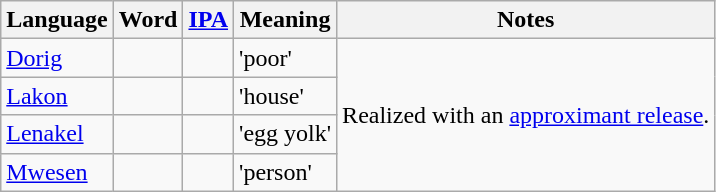<table class="wikitable">
<tr>
<th colspan=2>Language</th>
<th>Word</th>
<th><a href='#'>IPA</a></th>
<th>Meaning</th>
<th>Notes</th>
</tr>
<tr>
<td colspan=2><a href='#'>Dorig</a></td>
<td></td>
<td></td>
<td>'poor'</td>
<td rowspan=4>Realized with an <a href='#'>approximant release</a>.</td>
</tr>
<tr>
<td colspan=2><a href='#'>Lakon</a></td>
<td></td>
<td></td>
<td>'house'</td>
</tr>
<tr>
<td colspan=2><a href='#'>Lenakel</a></td>
<td></td>
<td></td>
<td>'egg yolk'</td>
</tr>
<tr>
<td colspan=2><a href='#'>Mwesen</a></td>
<td></td>
<td></td>
<td>'person'</td>
</tr>
</table>
